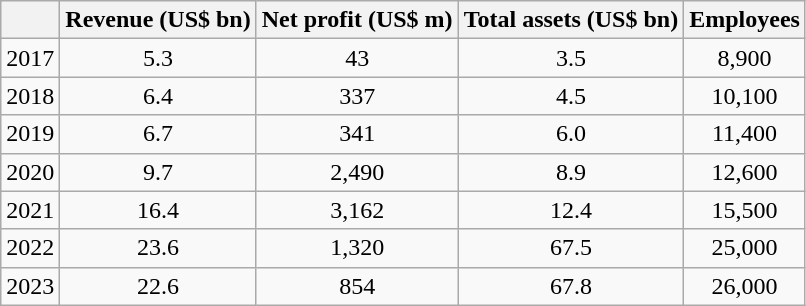<table class="wikitable" style="text-align:center">
<tr>
<th></th>
<th>Revenue (US$ bn)</th>
<th>Net profit (US$ m)</th>
<th>Total assets (US$ bn)</th>
<th>Employees</th>
</tr>
<tr>
<td>2017</td>
<td>5.3</td>
<td>43</td>
<td>3.5</td>
<td>8,900</td>
</tr>
<tr>
<td>2018</td>
<td>6.4</td>
<td>337</td>
<td>4.5</td>
<td>10,100</td>
</tr>
<tr>
<td>2019</td>
<td>6.7</td>
<td>341</td>
<td>6.0</td>
<td>11,400</td>
</tr>
<tr>
<td>2020</td>
<td>9.7</td>
<td>2,490</td>
<td>8.9</td>
<td>12,600</td>
</tr>
<tr>
<td>2021</td>
<td>16.4</td>
<td>3,162</td>
<td>12.4</td>
<td>15,500</td>
</tr>
<tr>
<td>2022</td>
<td>23.6</td>
<td>1,320</td>
<td>67.5</td>
<td>25,000</td>
</tr>
<tr>
<td>2023</td>
<td>22.6</td>
<td>854</td>
<td>67.8</td>
<td>26,000</td>
</tr>
</table>
